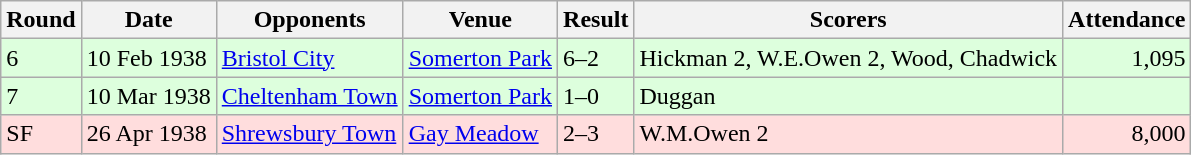<table class="wikitable">
<tr>
<th>Round</th>
<th>Date</th>
<th>Opponents</th>
<th>Venue</th>
<th>Result</th>
<th>Scorers</th>
<th>Attendance</th>
</tr>
<tr bgcolor="#ddffdd">
<td>6</td>
<td>10 Feb 1938</td>
<td><a href='#'>Bristol City</a></td>
<td><a href='#'>Somerton Park</a></td>
<td>6–2</td>
<td>Hickman 2, W.E.Owen 2, Wood, Chadwick</td>
<td align="right">1,095</td>
</tr>
<tr bgcolor="#ddffdd">
<td>7</td>
<td>10 Mar 1938</td>
<td><a href='#'>Cheltenham Town</a></td>
<td><a href='#'>Somerton Park</a></td>
<td>1–0</td>
<td>Duggan</td>
<td align="right"></td>
</tr>
<tr bgcolor="#ffdddd">
<td>SF</td>
<td>26 Apr 1938</td>
<td><a href='#'>Shrewsbury Town</a></td>
<td><a href='#'>Gay Meadow</a></td>
<td>2–3</td>
<td>W.M.Owen 2</td>
<td align="right">8,000</td>
</tr>
</table>
